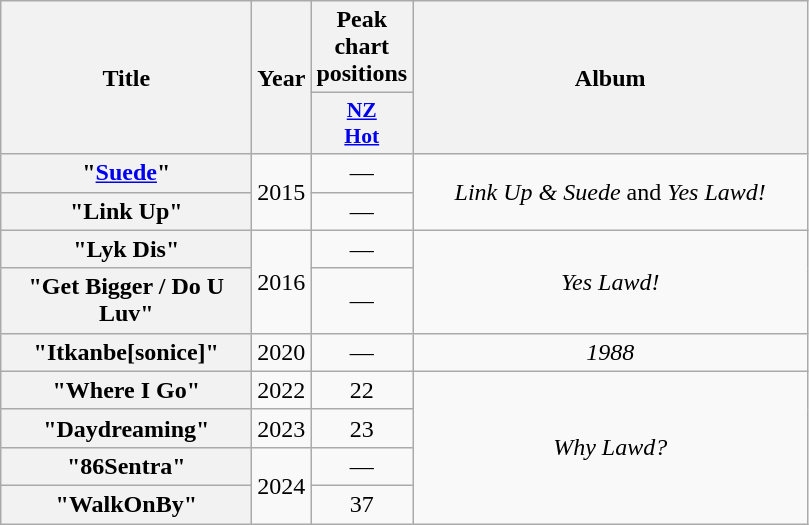<table class="wikitable plainrowheaders" style="text-align:center;">
<tr>
<th scope="col" rowspan="2" style="width:10em;">Title</th>
<th scope="col" rowspan="2" style="width:1em;">Year</th>
<th scope="col" colspan="1">Peak chart positions</th>
<th scope="col" rowspan="2" style="width:16em;">Album</th>
</tr>
<tr>
<th scope="col" style="width:3em;font-size:90%;"><a href='#'>NZ<br>Hot</a><br></th>
</tr>
<tr>
<th scope="row">"<a href='#'>Suede</a>"</th>
<td rowspan="2">2015</td>
<td>—</td>
<td rowspan="2"><em>Link Up & Suede</em> and <em>Yes Lawd!</em></td>
</tr>
<tr>
<th scope="row">"Link Up"</th>
<td>—</td>
</tr>
<tr>
<th scope="row">"Lyk Dis"</th>
<td rowspan="2">2016</td>
<td>—</td>
<td rowspan="2"><em>Yes Lawd!</em></td>
</tr>
<tr>
<th scope="row">"Get Bigger / Do U Luv"</th>
<td>—</td>
</tr>
<tr>
<th scope="row">"Itkanbe[sonice]"<br></th>
<td>2020</td>
<td>—</td>
<td><em>1988</em></td>
</tr>
<tr>
<th scope="row">"Where I Go" </th>
<td>2022</td>
<td>22</td>
<td rowspan="4"><em>Why Lawd?</em></td>
</tr>
<tr>
<th scope="row">"Daydreaming"</th>
<td>2023</td>
<td>23</td>
</tr>
<tr>
<th scope="row">"86Sentra"</th>
<td rowspan="2">2024</td>
<td>—</td>
</tr>
<tr>
<th scope="row">"WalkOnBy"<br></th>
<td>37</td>
</tr>
</table>
